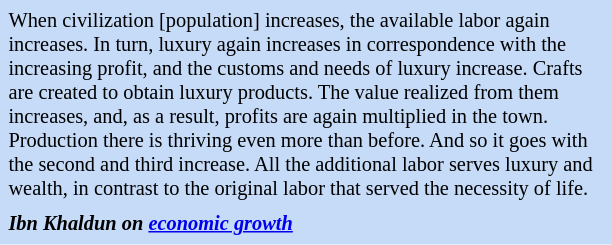<table class="toccolours" style="float: left; margin-left: 1em; margin-right: 2em; font-size: 85%; background:#c6dbf7; color:black; width:30em; max-width: 40%;" cellspacing="5">
<tr>
<td style="text-align: left;">When civilization [population] increases, the available labor again increases. In turn, luxury again increases in correspondence with the increasing profit, and the customs and needs of luxury increase. Crafts are created to obtain luxury products. The value realized from them increases, and, as a result, profits are again multiplied in the town. Production there is thriving even more than before. And so it goes with the second and third increase. All the additional labor serves luxury and wealth, in contrast to the original labor that served the necessity of life.</td>
</tr>
<tr>
<td style="text-align: left;"><strong><em>Ibn Khaldun on <a href='#'>economic growth</a></em></strong></td>
</tr>
</table>
